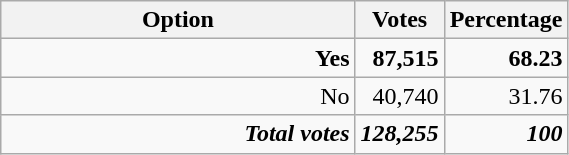<table class="wikitable" style="text-align: right; width: 30%;">
<tr>
<th style="width:80%;">Option</th>
<th style="width:10%;">Votes</th>
<th style="width:10%;">Percentage</th>
</tr>
<tr>
<td><strong>Yes</strong></td>
<td><strong>87,515</strong></td>
<td><strong>68.23</strong></td>
</tr>
<tr>
<td>No</td>
<td>40,740</td>
<td>31.76</td>
</tr>
<tr>
<td><strong><em>Total votes</em></strong></td>
<td><strong><em>128,255</em></strong></td>
<td><strong><em>100</em></strong></td>
</tr>
</table>
